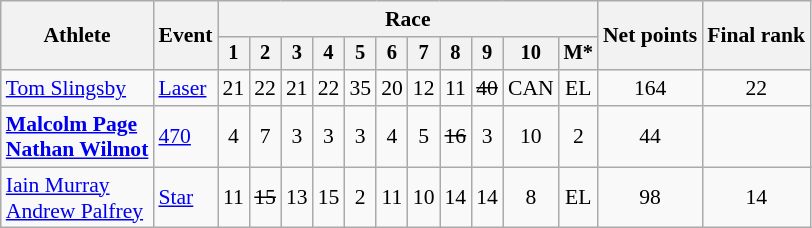<table class="wikitable" style="font-size:90%">
<tr>
<th rowspan=2>Athlete</th>
<th rowspan=2>Event</th>
<th colspan=11>Race</th>
<th rowspan=2>Net points</th>
<th rowspan=2>Final rank</th>
</tr>
<tr style="font-size:95%">
<th>1</th>
<th>2</th>
<th>3</th>
<th>4</th>
<th>5</th>
<th>6</th>
<th>7</th>
<th>8</th>
<th>9</th>
<th>10</th>
<th>M*</th>
</tr>
<tr align=center>
<td align=left><a href='#'>Tom Slingsby</a></td>
<td align=left><a href='#'>Laser</a></td>
<td>21</td>
<td>22</td>
<td>21</td>
<td>22</td>
<td>35</td>
<td>20</td>
<td>12</td>
<td>11</td>
<td><s>40</s></td>
<td>CAN</td>
<td>EL</td>
<td>164</td>
<td>22</td>
</tr>
<tr align=center>
<td align=left><strong><a href='#'>Malcolm Page</a><br><a href='#'>Nathan Wilmot</a></strong></td>
<td align=left><a href='#'>470</a></td>
<td>4</td>
<td>7</td>
<td>3</td>
<td>3</td>
<td>3</td>
<td>4</td>
<td>5</td>
<td><s>16</s></td>
<td>3</td>
<td>10</td>
<td>2</td>
<td>44</td>
<td></td>
</tr>
<tr align=center>
<td align=left><a href='#'>Iain Murray</a><br><a href='#'>Andrew Palfrey</a></td>
<td align=left><a href='#'>Star</a></td>
<td>11</td>
<td><s>15</s></td>
<td>13</td>
<td>15</td>
<td>2</td>
<td>11</td>
<td>10</td>
<td>14</td>
<td>14</td>
<td>8</td>
<td>EL</td>
<td>98</td>
<td>14</td>
</tr>
</table>
